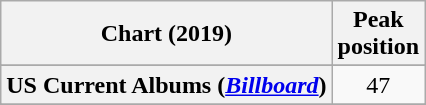<table class="wikitable sortable plainrowheaders" style="text-align:center">
<tr>
<th scope="col">Chart (2019)</th>
<th scope="col">Peak<br>position</th>
</tr>
<tr>
</tr>
<tr>
</tr>
<tr>
</tr>
<tr>
</tr>
<tr>
<th scope="row">US Current Albums (<em><a href='#'>Billboard</a></em>)</th>
<td>47</td>
</tr>
<tr>
</tr>
<tr>
</tr>
</table>
